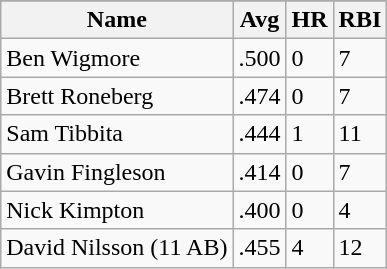<table class="wikitable">
<tr>
</tr>
<tr>
<th>Name</th>
<th>Avg</th>
<th>HR</th>
<th>RBI</th>
</tr>
<tr>
<td>Ben Wigmore</td>
<td>.500</td>
<td>0</td>
<td>7</td>
</tr>
<tr>
<td>Brett Roneberg</td>
<td>.474</td>
<td>0</td>
<td>7</td>
</tr>
<tr>
<td>Sam Tibbita</td>
<td>.444</td>
<td>1</td>
<td>11</td>
</tr>
<tr>
<td>Gavin Fingleson</td>
<td>.414</td>
<td>0</td>
<td>7</td>
</tr>
<tr>
<td>Nick Kimpton</td>
<td>.400</td>
<td>0</td>
<td>4</td>
</tr>
<tr>
<td>David Nilsson (11 AB)</td>
<td>.455</td>
<td>4</td>
<td>12</td>
</tr>
</table>
